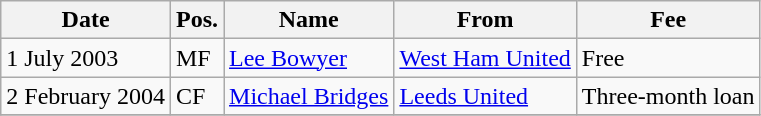<table class="wikitable">
<tr>
<th>Date</th>
<th>Pos.</th>
<th>Name</th>
<th>From</th>
<th>Fee</th>
</tr>
<tr>
<td>1 July 2003</td>
<td>MF</td>
<td> <a href='#'>Lee Bowyer</a></td>
<td> <a href='#'>West Ham United</a></td>
<td>Free</td>
</tr>
<tr>
<td>2 February 2004</td>
<td>CF</td>
<td> <a href='#'>Michael Bridges</a></td>
<td> <a href='#'>Leeds United</a></td>
<td>Three-month loan</td>
</tr>
<tr>
</tr>
</table>
